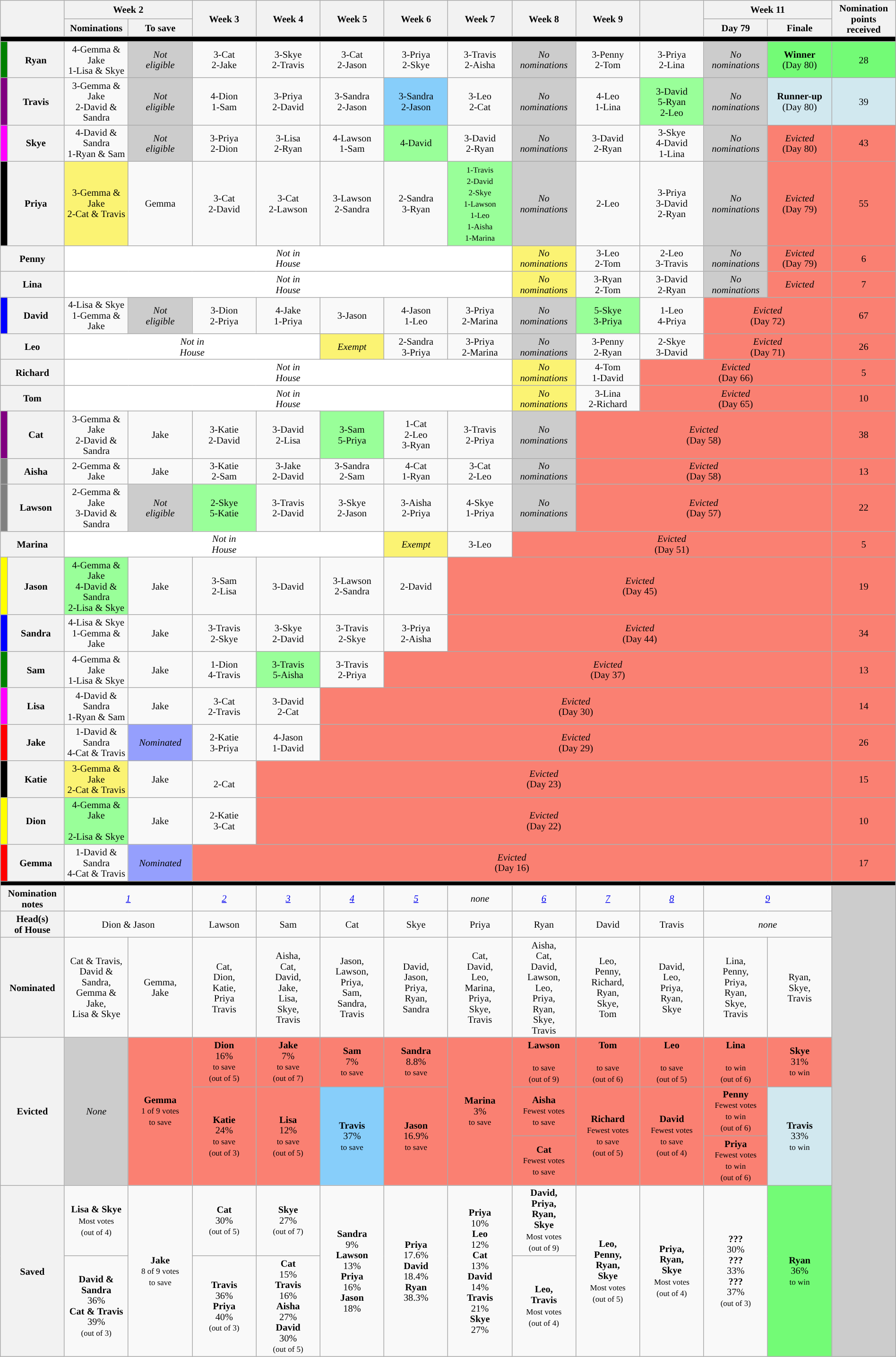<table class="wikitable" style="text-align:center; font-size:85%; line-height:15px; width:100%;">
<tr>
<th style="width:7%" colspan="2" rowspan="2"></th>
<th style="width:7%" colspan="2">Week 2</th>
<th style="width:7%" rowspan="2">Week 3</th>
<th style="width:7%" rowspan="2">Week 4</th>
<th style="width:7%" rowspan="2">Week 5</th>
<th style="width:7%" rowspan="2">Week 6</th>
<th style="width:7%" rowspan="2">Week 7</th>
<th style="width:7%" rowspan="2">Week 8</th>
<th style="width:7%" rowspan="2">Week 9</th>
<th style="width:7%" rowspan="2"></th>
<th style="width:7%" colspan="2">Week 11</th>
<th style="width:7%" rowspan="2">Nomination<br>points<br>received</th>
</tr>
<tr>
<th style="width:7%">Nominations</th>
<th style="width:7%">To save</th>
<th style="width:7%">Day 79</th>
<th style="width:7%">Finale</th>
</tr>
<tr>
<th style="background:#000" colspan="16"></th>
</tr>
<tr>
<td style="background:#008000"></td>
<th>Ryan</th>
<td>4-Gemma & Jake<br>1-Lisa & Skye</td>
<td style="background:#ccc"><em>Not<br>eligible</em></td>
<td>3-Cat<br>2-Jake</td>
<td>3-Skye<br>2-Travis</td>
<td>3-Cat<br>2-Jason</td>
<td>3-Priya<br>2-Skye</td>
<td>3-Travis<br>2-Aisha</td>
<td style="background:#CCCCCC"><em>No<br>nominations</em></td>
<td>3-Penny<br>2-Tom</td>
<td>3-Priya<br>2-Lina</td>
<td style="background:#CCCCCC"><em>No<br>nominations</em></td>
<td style="background:#73FB76"><strong>Winner</strong><br>(Day 80)</td>
<td style="background:#73FB76">28</td>
</tr>
<tr>
<td style="background:#800080"></td>
<th>Travis</th>
<td>3-Gemma & Jake<br>2-David & Sandra</td>
<td style="background:#ccc"><em>Not<br>eligible</em></td>
<td>4-Dion<br>1-Sam</td>
<td>3-Priya<br>2-David</td>
<td>3-Sandra<br>2-Jason</td>
<td style="background:#87CEFA">3-Sandra<br>2-Jason</td>
<td>3-Leo<br>2-Cat</td>
<td style="background:#CCCCCC"><em>No<br>nominations</em></td>
<td>4-Leo<br>1-Lina</td>
<td style="background:#99FF99">3-David<br>5-Ryan<br>2-Leo</td>
<td style="background:#CCCCCC"><em>No<br>nominations</em></td>
<td style="background:#D1E8EF"><strong>Runner-up</strong><br>(Day 80)</td>
<td style="background:#D1E8EF">39</td>
</tr>
<tr>
<td style="background:#FF00FF"></td>
<th>Skye</th>
<td>4-David & Sandra<br>1-Ryan & Sam</td>
<td style="background:#ccc"><em>Not<br>eligible</em></td>
<td>3-Priya<br>2-Dion</td>
<td>3-Lisa<br>2-Ryan</td>
<td>4-Lawson<br>1-Sam</td>
<td style="background:#99FF99">4-David</td>
<td>3-David<br>2-Ryan</td>
<td style="background:#CCCCCC"><em>No<br>nominations</em></td>
<td>3-David<br>2-Ryan</td>
<td>3-Skye<br>4-David<br>1-Lina</td>
<td style="background:#CCCCCC"><em>No<br>nominations</em></td>
<td style="background:#FA8072;"><em>Evicted</em><br>(Day 80)</td>
<td style="background:#FA8072">43</td>
</tr>
<tr>
<td style="background:#000"></td>
<th>Priya</th>
<td style="background:#FBF373">3-Gemma & Jake<br>2-Cat & Travis</td>
<td>Gemma</td>
<td>3-Cat<br>2-David</td>
<td>3-Cat<br>2-Lawson</td>
<td>3-Lawson<br>2-Sandra</td>
<td>2-Sandra<br>3-Ryan</td>
<td style="background:#99FF99"><small> 1-Travis<br>2-David<br>2-Skye<br>1-Lawson<br>1-Leo<br>1-Aisha<br>1-Marina</small></td>
<td style="background:#CCCCCC"><em>No<br>nominations</em></td>
<td>2-Leo<br></td>
<td>3-Priya<br>3-David<br>2-Ryan</td>
<td style="background:#CCCCCC"><em>No<br>nominations</em></td>
<td style="background:#FA8072"><em>Evicted</em><br>(Day 79)</td>
<td style="background:#FA8072">55</td>
</tr>
<tr>
<th colspan="2">Penny</th>
<td style="background:#FFFFFF" colspan="7"><em>Not in<br>House</em></td>
<td style="background:#FBF373"><em>No<br>nominations</em></td>
<td>3-Leo<br>2-Tom</td>
<td>2-Leo<br>3-Travis</td>
<td style="background:#CCCCCC"><em>No<br>nominations</em></td>
<td style="background:#FA8072"><em>Evicted</em><br>(Day 79)</td>
<td style="background:#FA8072">6</td>
</tr>
<tr>
<th colspan="2">Lina</th>
<td style="background:#FFFFFF" colspan="7"><em>Not in<br>House</em></td>
<td style="background:#FBF373"><em>No<br>nominations</em></td>
<td>3-Ryan<br>2-Tom</td>
<td>3-David<br>2-Ryan</td>
<td style="background:#CCCCCC"><em>No<br>nominations</em></td>
<td style="background:#FA8072"><em>Evicted</em><br></td>
<td style="background:#FA8072">7</td>
</tr>
<tr>
<td style="background:#0000FF"></td>
<th>David</th>
<td>4-Lisa & Skye<br>1-Gemma & Jake</td>
<td style="background:#ccc"><em>Not<br>eligible</em></td>
<td>3-Dion<br>2-Priya</td>
<td>4-Jake<br>1-Priya</td>
<td>3-Jason<br></td>
<td>4-Jason<br>1-Leo</td>
<td>3-Priya<br>2-Marina</td>
<td style="background:#CCCCCC"><em>No<br>nominations</em></td>
<td style="background:#99FF99">5-Skye<br>3-Priya</td>
<td>1-Leo<br>4-Priya</td>
<td colspan="2" style="background:#FA8072"><em>Evicted</em><br>(Day 72)</td>
<td style="background:#FA8072">67</td>
</tr>
<tr>
<th colspan="2">Leo</th>
<td style="background:#FFFFFF" colspan="4"><em>Not in<br>House</em></td>
<td style="background:#FBF373"><em>Exempt</em></td>
<td>2-Sandra<br>3-Priya</td>
<td>3-Priya<br>2-Marina</td>
<td style="background:#CCCCCC"><em>No<br>nominations</em></td>
<td>3-Penny<br>2-Ryan</td>
<td>2-Skye<br>3-David</td>
<td colspan="2" style="background:#FA8072"><em>Evicted</em><br>(Day 71)</td>
<td style="background:#FA8072">26</td>
</tr>
<tr>
<th colspan="2">Richard</th>
<td style="background:#FFFFFF" colspan="7"><em>Not in<br>House</em></td>
<td style="background:#FBF373"><em>No<br>nominations</em></td>
<td>4-Tom<br>1-David</td>
<td colspan="3" style="background:#FA8072"><em>Evicted</em><br>(Day 66)</td>
<td style="background:#FA8072">5</td>
</tr>
<tr>
<th colspan="2">Tom</th>
<td style="background:#FFFFFF" colspan="7"><em>Not in<br>House</em></td>
<td style="background:#FBF373"><em>No<br>nominations</em></td>
<td>3-Lina<br>2-Richard</td>
<td colspan="3" style="background:#FA8072"><em>Evicted</em><br>(Day 65)</td>
<td style="background:#FA8072">10</td>
</tr>
<tr>
<td style="background:#800080"></td>
<th>Cat</th>
<td>3-Gemma & Jake<br>2-David & Sandra</td>
<td>Jake</td>
<td>3-Katie<br>2-David</td>
<td>3-David<br>2-Lisa</td>
<td style="background:#99FF99">3-Sam<br>5-Priya</td>
<td>1-Cat<br>2-Leo<br>3-Ryan</td>
<td>3-Travis<br>2-Priya</td>
<td style="background:#CCCCCC"><em>No<br>nominations</em></td>
<td colspan="4" style="background:#FA8072"><em>Evicted</em><br>(Day 58)</td>
<td style="background:#FA8072">38</td>
</tr>
<tr>
<td style="background:#808080"></td>
<th>Aisha</th>
<td>2-Gemma & Jake<br></td>
<td>Jake</td>
<td>3-Katie<br>2-Sam</td>
<td>3-Jake<br>2-David</td>
<td>3-Sandra<br>2-Sam</td>
<td>4-Cat<br>1-Ryan</td>
<td>3-Cat<br>2-Leo</td>
<td style="background:#CCCCCC"><em>No<br>nominations</em></td>
<td colspan="4" style="background:#FA8072"><em>Evicted</em><br>(Day 58)</td>
<td style="background:#FA8072">13</td>
</tr>
<tr>
<td style="background:#808080"></td>
<th>Lawson</th>
<td>2-Gemma & Jake<br>3-David & Sandra</td>
<td style="background:#ccc"><em>Not<br>eligible</em></td>
<td style="background:#99FF99">2-Skye<br>5-Katie</td>
<td>3-Travis<br>2-David</td>
<td>3-Skye<br>2-Jason</td>
<td>3-Aisha<br>2-Priya</td>
<td>4-Skye<br>1-Priya</td>
<td style="background:#CCCCCC"><em>No<br>nominations</em></td>
<td colspan="4" style="background:#FA8072"><em>Evicted</em><br>(Day 57)</td>
<td style="background:#FA8072">22</td>
</tr>
<tr>
<th colspan="2">Marina</th>
<td style="background:#FFFFFF" colspan="5"><em>Not in<br>House</em></td>
<td style="background:#FBF373"><em>Exempt</em></td>
<td>3-Leo<br></td>
<td colspan="5" style="background:#FA8072"><em>Evicted</em><br>(Day 51)</td>
<td style="background:#FA8072">5</td>
</tr>
<tr>
<td style="background:#FFFF00"></td>
<th>Jason</th>
<td style="background:#99FF99">4-Gemma & Jake<br>4-David & Sandra<br>2-Lisa & Skye</td>
<td>Jake</td>
<td>3-Sam<br>2-Lisa</td>
<td>3-David<br></td>
<td>3-Lawson<br>2-Sandra</td>
<td>2-David<br></td>
<td colspan="6" style="background:#FA8072"><em>Evicted</em><br>(Day 45)</td>
<td style="background:#FA8072">19</td>
</tr>
<tr>
<td style="background:#0000FF"></td>
<th>Sandra</th>
<td>4-Lisa & Skye<br>1-Gemma & Jake</td>
<td>Jake</td>
<td>3-Travis<br>2-Skye</td>
<td>3-Skye<br>2-David</td>
<td>3-Travis<br>2-Skye</td>
<td>3-Priya<br>2-Aisha</td>
<td colspan="6" style="background:#FA8072"><em>Evicted</em><br>(Day 44)</td>
<td style="background:#FA8072">34</td>
</tr>
<tr>
<td style="background:#008000"></td>
<th>Sam</th>
<td>4-Gemma & Jake<br>1-Lisa & Skye</td>
<td>Jake</td>
<td>1-Dion<br>4-Travis</td>
<td style="background:#99FF99">3-Travis<br>5-Aisha</td>
<td>3-Travis<br>2-Priya</td>
<td colspan="7" style="background:#FA8072"><em>Evicted</em><br>(Day 37)</td>
<td style="background:#FA8072">13</td>
</tr>
<tr>
<td style="background:#FF00FF"></td>
<th>Lisa</th>
<td>4-David & Sandra<br>1-Ryan & Sam</td>
<td>Jake</td>
<td>3-Cat<br>2-Travis</td>
<td>3-David<br>2-Cat</td>
<td colspan="8" style="background:#FA8072"><em>Evicted</em><br>(Day 30)</td>
<td style="background:#FA8072">14</td>
</tr>
<tr>
<td style="background:#FF0000"></td>
<th>Jake</th>
<td>1-David & Sandra<br>4-Cat & Travis</td>
<td style="background:#959FFD"><em>Nominated</em></td>
<td>2-Katie<br>3-Priya</td>
<td>4-Jason<br>1-David</td>
<td colspan="8" style="background:#FA8072"><em>Evicted</em><br>(Day 29)</td>
<td style="background:#FA8072">26</td>
</tr>
<tr>
<td style="background:#000"></td>
<th>Katie</th>
<td style="background:#FBF373">3-Gemma & Jake<br>2-Cat & Travis</td>
<td>Jake</td>
<td><br>2-Cat</td>
<td colspan="9" style="background:#FA8072"><em>Evicted</em><br>(Day 23)</td>
<td style="background:#FA8072">15</td>
</tr>
<tr>
<td style="background:#FFFF00"></td>
<th>Dion</th>
<td style="background:#99FF99">4-Gemma & Jake<br><br>2-Lisa & Skye</td>
<td>Jake</td>
<td>2-Katie<br>3-Cat</td>
<td colspan="9" style="background:#FA8072"><em>Evicted</em><br>(Day 22)</td>
<td style="background:#FA8072">10</td>
</tr>
<tr>
<td style="background:#FF0000"></td>
<th>Gemma</th>
<td>1-David & Sandra<br>4-Cat & Travis</td>
<td style="background:#959FFD"><em>Nominated</em></td>
<td colspan="10" style="background:#FA8072"><em>Evicted</em><br>(Day 16)</td>
<td style="background:#FA8072">17</td>
</tr>
<tr>
<th style="background:#000" colspan="16"></th>
</tr>
<tr>
<th colspan="2">Nomination notes</th>
<td colspan="2"><em><a href='#'>1</a></em></td>
<td><em><a href='#'>2</a></em></td>
<td><em><a href='#'>3</a></em></td>
<td><em><a href='#'>4</a></em></td>
<td><em><a href='#'>5</a></em></td>
<td><em>none</em></td>
<td><em><a href='#'>6</a></em></td>
<td><em><a href='#'>7</a></em></td>
<td><em><a href='#'>8</a></em></td>
<td colspan="2"><em><a href='#'>9</a></em></td>
<td style="background:#CCC" rowspan="9"></td>
</tr>
<tr>
<th colspan="2">Head(s)<br>of House</th>
<td colspan="2">Dion & Jason</td>
<td>Lawson</td>
<td>Sam</td>
<td>Cat</td>
<td>Skye</td>
<td>Priya</td>
<td>Ryan</td>
<td>David</td>
<td>Travis</td>
<td colspan="2"><em>none</em></td>
</tr>
<tr>
<th colspan="2">Nominated</th>
<td>Cat & Travis,<br>David & Sandra,<br>Gemma & Jake,<br>Lisa & Skye</td>
<td>Gemma,<br>Jake</td>
<td>Cat,<br>Dion,<br>Katie,<br>Priya<br>Travis</td>
<td>Aisha,<br>Cat,<br>David,<br>Jake,<br>Lisa,<br>Skye,<br>Travis</td>
<td>Jason,<br>Lawson,<br>Priya,<br>Sam,<br>Sandra,<br>Travis</td>
<td>David,<br>Jason,<br>Priya,<br>Ryan,<br>Sandra</td>
<td>Cat,<br>David,<br>Leo,<br>Marina,<br>Priya,<br>Skye,<br>Travis</td>
<td>Aisha,<br>Cat,<br>David,<br>Lawson,<br>Leo,<br>Priya,<br>Ryan,<br>Skye,<br>Travis</td>
<td>Leo,<br>Penny,<br>Richard,<br>Ryan,<br>Skye,<br>Tom</td>
<td>David,<br>Leo,<br>Priya,<br>Ryan,<br>Skye</td>
<td>Lina,<br>Penny,<br>Priya,<br>Ryan,<br>Skye,<br>Travis</td>
<td>Ryan,<br>Skye,<br>Travis</td>
</tr>
<tr>
<th colspan="2" rowspan="4">Evicted</th>
<td style="background:#CCC" rowspan="4"><em>None</em></td>
<td style="background:#FA8072" rowspan="4"><strong>Gemma</strong><br><small>1 of 9 votes<br>to save</small></td>
<td style="background:#FA8072" rowspan="2"><strong>Dion</strong><br>16%<br><small>to save<br>(out of 5)</small></td>
<td style="background:#FA8072" rowspan="2"><strong>Jake</strong><br>7%<br><small>to save<br>(out of 7)</small></td>
<td style="background:#FA8072" rowspan="2"><strong>Sam</strong><br>7%<br><small>to save</small></td>
<td style="background:#FA8072" rowspan="2"><strong>Sandra</strong><br>8.8%<br><small>to save<br></small></td>
<td style="background:#FA8072" rowspan="4"><strong>Marina</strong><br>3%<br><small>to save<br></small></td>
<td style="background:#FA8072"><strong>Lawson</strong><br><small><br>to save<br>(out of 9)</small></td>
<td style="background:#FA8072" rowspan="2"><strong>Tom</strong><br><small><br>to save<br>(out of 6)</small></td>
<td style="background:#FA8072" rowspan="2"><strong>Leo</strong><br><small><br>to save<br>(out of 5)</small></td>
<td style="background:#FA8072"><strong>Lina</strong><br><small><br>to win<br>(out of 6)</small></td>
<td style="background:#FA8072" rowspan="2"><strong>Skye</strong><br>31%<br><small>to win<br></small></td>
</tr>
<tr>
<td style="background:#FA8072" rowspan="2"><strong>Aisha</strong><br><small>Fewest votes<br>to save<br></small></td>
<td style="background:#FA8072" rowspan="2"><strong>Penny</strong><br><small>Fewest votes<br>to win<br>(out of 6)</small></td>
</tr>
<tr>
<td style="background:#FA8072" rowspan="2"><strong>Katie </strong><br>24%<br><small>to save<br>(out of 3)</small></td>
<td style="background:#FA8072" rowspan="2"><strong>Lisa</strong><br>12%<br><small>to save<br>(out of 5)</small></td>
<td style="background:#87CEFA" rowspan="2"><strong>Travis</strong><br>37%<br><small>to save</small></td>
<td style="background:#FA8072" rowspan="2"><strong>Jason</strong><br>16.9%<br><small>to save<br></small></td>
<td style="background:#FA8072" rowspan="2"><strong>Richard</strong><br><small>Fewest votes<br>to save<br>(out of 5)</small></td>
<td style="background:#FA8072" rowspan="2"><strong>David</strong><br><small>Fewest votes<br>to save<br>(out of 4)</small></td>
<td style="background:#D1E8EF" rowspan="2"><strong>Travis</strong><br>33%<br><small>to win<br></small></td>
</tr>
<tr>
<td style="background:#FA8072"><strong>Cat</strong><br><small>Fewest votes<br>to save<br></small></td>
<td style="background:#FA8072"><strong>Priya</strong><br><small>Fewest votes<br>to win<br>(out of 6)</small></td>
</tr>
<tr>
<th colspan="2" rowspan="2">Saved</th>
<td><strong>Lisa & Skye</strong><small><br>Most votes<br>(out of 4)</small></td>
<td rowspan="2"><strong>Jake</strong><br><small>8 of 9 votes<br>to save</small></td>
<td><strong>Cat</strong><br>30%<br><small>(out of 5)</small></td>
<td><strong>Skye</strong><br>27%<br><small>(out of 7)</small></td>
<td rowspan="2"><strong>Sandra</strong><br>9%<br><strong>Lawson</strong><br>13%<br><strong>Priya</strong><br>16%<br><strong>Jason</strong><br>18%</td>
<td rowspan="2"><strong>Priya</strong><br>17.6%<br><strong>David</strong><br>18.4%<br><strong>Ryan</strong><br>38.3%<br></td>
<td rowspan="2"><strong>Priya</strong><br>10%<br><strong>Leo</strong><br>12%<br><strong>Cat</strong><br>13%<br><strong>David</strong><br>14%<br><strong>Travis</strong><br>21%<br><strong>Skye</strong><br>27%<br></td>
<td><strong>David,</strong><br><strong>Priya,</strong><br><strong>Ryan,</strong><br><strong>Skye</strong><small><br>Most votes<br>(out of 9)</small></td>
<td rowspan="2"><strong>Leo,</strong><br><strong>Penny,</strong><br><strong>Ryan,</strong><br><strong>Skye</strong><small><br>Most votes<br>(out of 5)</small></td>
<td rowspan="2"><strong>Priya,</strong><br><strong>Ryan,</strong><br><strong>Skye</strong><small><br>Most votes<br>(out of 4)</small></td>
<td rowspan="2"><strong>???</strong><br>30%<br><strong>???</strong><br>33%<br><strong>???</strong><br>37%<br><small>(out of 3)</small></td>
<td style="background:#73FB76" rowspan="2"><strong>Ryan</strong><br>36%<br><small>to win<br></small></td>
</tr>
<tr>
<td><strong>David & Sandra</strong><br>36%<br><strong>Cat & Travis</strong><br>39%<br><small>(out of 3)</small></td>
<td><strong>Travis</strong><br>36%<br><strong>Priya</strong><br>40%<br><small>(out of 3)</small></td>
<td><strong>Cat</strong><br>15%<br><strong>Travis</strong><br>16%<br><strong>Aisha</strong><br>27%<br><strong>David</strong><br>30%<br><small>(out of 5)</small></td>
<td><strong>Leo,</strong><br><strong>Travis</strong><small><br>Most votes<br>(out of 4)</small></td>
</tr>
</table>
